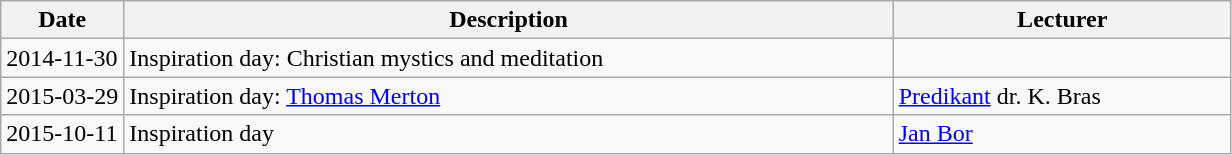<table class="wikitable sortable mw-collapsible autocollapse">
<tr>
<th scope="col" style="width: 10%;">Date</th>
<th class="unsortable">Description</th>
<th class="unsortable">Lecturer</th>
</tr>
<tr>
<td>2014-11-30</td>
<td>Inspiration day: Christian mystics and meditation</td>
<td></td>
</tr>
<tr>
<td>2015-03-29</td>
<td>Inspiration day: <a href='#'>Thomas Merton</a></td>
<td><a href='#'>Predikant</a> dr. K. Bras</td>
</tr>
<tr>
<td>2015-10-11</td>
<td>Inspiration day</td>
<td><a href='#'>Jan Bor</a></td>
</tr>
</table>
